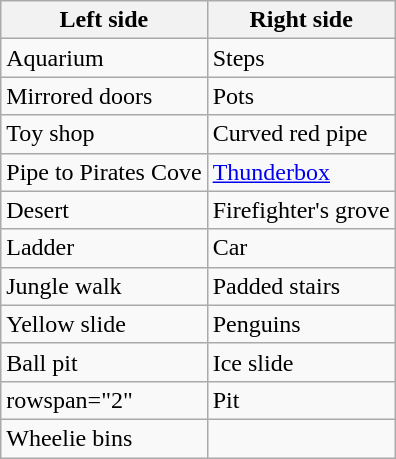<table class="wikitable">
<tr>
<th>Left side</th>
<th>Right side</th>
</tr>
<tr>
<td>Aquarium</td>
<td>Steps</td>
</tr>
<tr>
<td>Mirrored doors</td>
<td>Pots</td>
</tr>
<tr>
<td>Toy shop</td>
<td>Curved red pipe</td>
</tr>
<tr>
<td>Pipe to Pirates Cove</td>
<td><a href='#'>Thunderbox</a></td>
</tr>
<tr>
<td>Desert</td>
<td>Firefighter's grove</td>
</tr>
<tr>
<td>Ladder</td>
<td>Car</td>
</tr>
<tr>
<td>Jungle walk</td>
<td>Padded stairs</td>
</tr>
<tr>
<td>Yellow slide</td>
<td>Penguins</td>
</tr>
<tr>
<td>Ball pit</td>
<td>Ice slide</td>
</tr>
<tr>
<td>rowspan="2" </td>
<td>Pit</td>
</tr>
<tr>
<td>Wheelie bins</td>
</tr>
</table>
